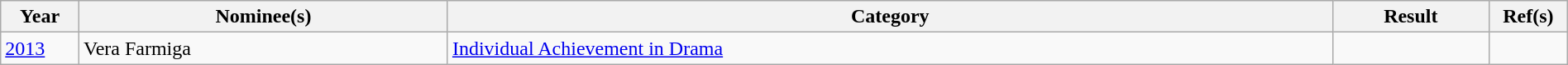<table class="wikitable" width=100%>
<tr>
<th width=5%>Year</th>
<th>Nominee(s)</th>
<th>Category</th>
<th width=10%>Result</th>
<th width=5%>Ref(s)</th>
</tr>
<tr>
<td><a href='#'>2013</a></td>
<td>Vera Farmiga</td>
<td><a href='#'>Individual Achievement in Drama</a></td>
<td></td>
<td></td>
</tr>
</table>
